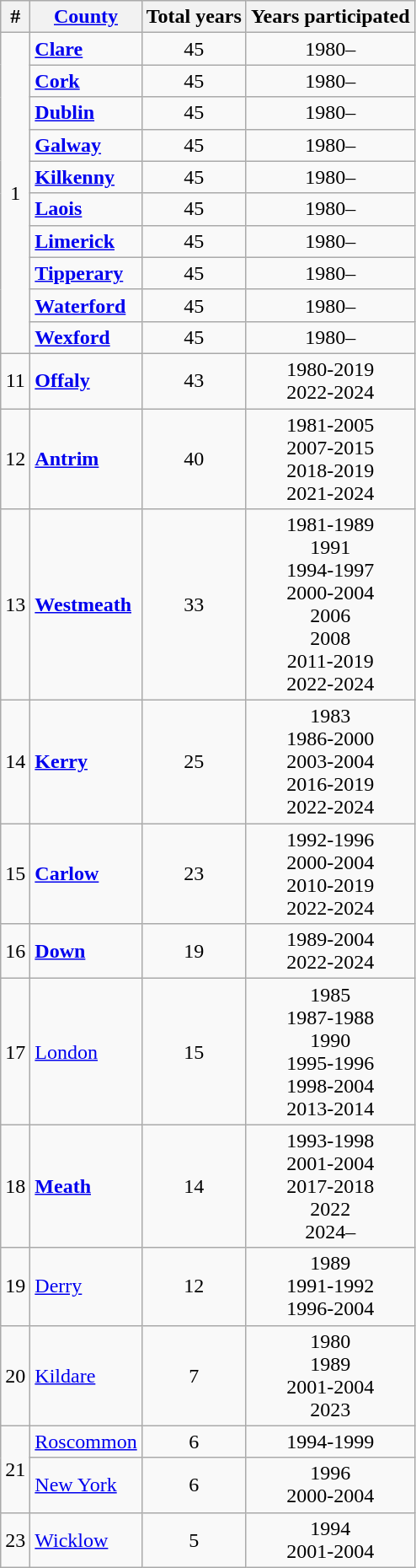<table class="wikitable sortable" style="text-align:center;">
<tr>
<th>#</th>
<th><a href='#'>County</a></th>
<th>Total years</th>
<th>Years participated</th>
</tr>
<tr>
<td rowspan="10">1</td>
<td align="left"> <a href='#'><strong>Clare</strong></a></td>
<td>45</td>
<td>1980–</td>
</tr>
<tr>
<td align="left"> <a href='#'><strong>Cork</strong></a></td>
<td>45</td>
<td>1980–</td>
</tr>
<tr>
<td align="left"> <a href='#'><strong>Dublin</strong></a></td>
<td>45</td>
<td>1980–</td>
</tr>
<tr>
<td align="left"> <a href='#'><strong>Galway</strong></a></td>
<td>45</td>
<td>1980–</td>
</tr>
<tr>
<td align="left"> <a href='#'><strong>Kilkenny</strong></a></td>
<td>45</td>
<td>1980–</td>
</tr>
<tr>
<td align="left"> <a href='#'><strong>Laois</strong></a></td>
<td>45</td>
<td>1980–</td>
</tr>
<tr>
<td align="left"> <a href='#'><strong>Limerick</strong></a></td>
<td>45</td>
<td>1980–</td>
</tr>
<tr>
<td align="left"> <a href='#'><strong>Tipperary</strong></a></td>
<td>45</td>
<td>1980–</td>
</tr>
<tr>
<td align="left"> <strong><a href='#'>Waterford</a></strong></td>
<td>45</td>
<td>1980–</td>
</tr>
<tr>
<td align="left"> <a href='#'><strong>Wexford</strong></a></td>
<td>45</td>
<td>1980–</td>
</tr>
<tr>
<td>11</td>
<td align="left"> <a href='#'><strong>Offaly</strong></a></td>
<td>43</td>
<td>1980-2019<br>2022-2024</td>
</tr>
<tr>
<td>12</td>
<td align="left"> <a href='#'><strong>Antrim</strong></a></td>
<td>40</td>
<td>1981-2005<br>2007-2015<br>2018-2019<br>2021-2024</td>
</tr>
<tr>
<td>13</td>
<td align="left"> <a href='#'><strong>Westmeath</strong></a></td>
<td>33</td>
<td>1981-1989<br>1991<br>1994-1997<br>2000-2004<br>2006<br>2008<br>2011-2019<br>2022-2024</td>
</tr>
<tr>
<td>14</td>
<td align="left"> <a href='#'><strong>Kerry</strong></a></td>
<td>25</td>
<td>1983<br>1986-2000<br>2003-2004<br>2016-2019<br>2022-2024</td>
</tr>
<tr>
<td>15</td>
<td align="left"> <a href='#'><strong>Carlow</strong></a></td>
<td>23</td>
<td>1992-1996<br>2000-2004<br>2010-2019<br>2022-2024</td>
</tr>
<tr>
<td>16</td>
<td align="left"> <a href='#'><strong>Down</strong></a></td>
<td>19</td>
<td>1989-2004<br>2022-2024</td>
</tr>
<tr>
<td>17</td>
<td align="left"> <a href='#'>London</a></td>
<td>15</td>
<td>1985<br>1987-1988<br>1990<br>1995-1996<br>1998-2004<br>2013-2014</td>
</tr>
<tr>
<td>18</td>
<td align="left"><strong> <a href='#'>Meath</a></strong></td>
<td>14</td>
<td>1993-1998<br>2001-2004<br>2017-2018<br>2022<br>2024–</td>
</tr>
<tr>
<td>19</td>
<td align="left"> <a href='#'>Derry</a></td>
<td>12</td>
<td>1989<br>1991-1992<br>1996-2004</td>
</tr>
<tr>
<td>20</td>
<td align="left"> <a href='#'>Kildare</a></td>
<td>7</td>
<td>1980<br>1989<br>2001-2004<br>2023</td>
</tr>
<tr>
<td rowspan="2">21</td>
<td align="left"> <a href='#'>Roscommon</a></td>
<td>6</td>
<td>1994-1999</td>
</tr>
<tr>
<td align="left"> <a href='#'>New York</a></td>
<td>6</td>
<td>1996<br>2000-2004</td>
</tr>
<tr>
<td>23</td>
<td align="left"> <a href='#'>Wicklow</a></td>
<td>5</td>
<td>1994<br>2001-2004</td>
</tr>
</table>
